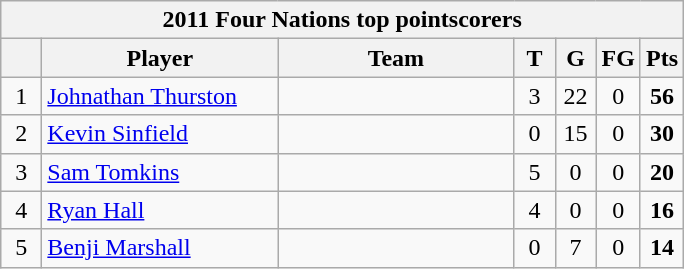<table class="wikitable" style="text-align:center;">
<tr>
<th colspan="10"><strong>2011 Four Nations top pointscorers</strong></th>
</tr>
<tr>
<th width=20 abbr="Position"></th>
<th width=150>Player</th>
<th width=150>Team</th>
<th width=20 abbr="Tries">T</th>
<th width=20 abbr="Goals">G</th>
<th width=20 abbr="Field goals">FG</th>
<th width=20 abbr="Points">Pts</th>
</tr>
<tr>
<td>1</td>
<td style="text-align:left;"><a href='#'>Johnathan Thurston</a></td>
<td></td>
<td>3</td>
<td>22</td>
<td>0</td>
<td><strong>56</strong></td>
</tr>
<tr>
<td>2</td>
<td style="text-align:left;"><a href='#'>Kevin Sinfield</a></td>
<td></td>
<td>0</td>
<td>15</td>
<td>0</td>
<td><strong>30</strong></td>
</tr>
<tr>
<td>3</td>
<td style="text-align:left;"><a href='#'>Sam Tomkins</a></td>
<td></td>
<td>5</td>
<td>0</td>
<td>0</td>
<td><strong>20</strong></td>
</tr>
<tr>
<td>4</td>
<td style="text-align:left;"><a href='#'>Ryan Hall</a></td>
<td></td>
<td>4</td>
<td>0</td>
<td>0</td>
<td><strong>16</strong></td>
</tr>
<tr>
<td>5</td>
<td style="text-align:left;"><a href='#'>Benji Marshall</a></td>
<td></td>
<td>0</td>
<td>7</td>
<td>0</td>
<td><strong>14</strong></td>
</tr>
</table>
